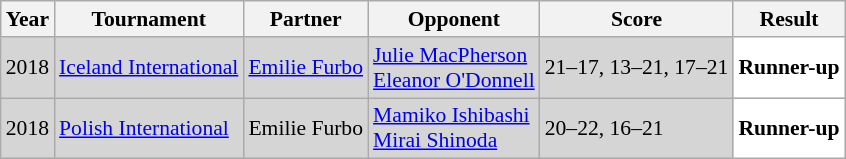<table class="sortable wikitable" style="font-size: 90%;">
<tr>
<th>Year</th>
<th>Tournament</th>
<th>Partner</th>
<th>Opponent</th>
<th>Score</th>
<th>Result</th>
</tr>
<tr style="background:#D5D5D5">
<td align="center">2018</td>
<td align="left"><a href='#'>Iceland International</a></td>
<td align="left"> <a href='#'>Emilie Furbo</a></td>
<td align="left"> <a href='#'>Julie MacPherson</a><br> <a href='#'>Eleanor O'Donnell</a></td>
<td align="left">21–17, 13–21, 17–21</td>
<td style="text-align:left; background:white"> <strong>Runner-up</strong></td>
</tr>
<tr style="background:#D5D5D5">
<td align="center">2018</td>
<td align="left"><a href='#'>Polish International</a></td>
<td align="left"> Emilie Furbo</td>
<td align="left"> <a href='#'>Mamiko Ishibashi</a><br> <a href='#'>Mirai Shinoda</a></td>
<td align="left">20–22, 16–21</td>
<td style="text-align:left; background:white"> <strong>Runner-up</strong></td>
</tr>
</table>
